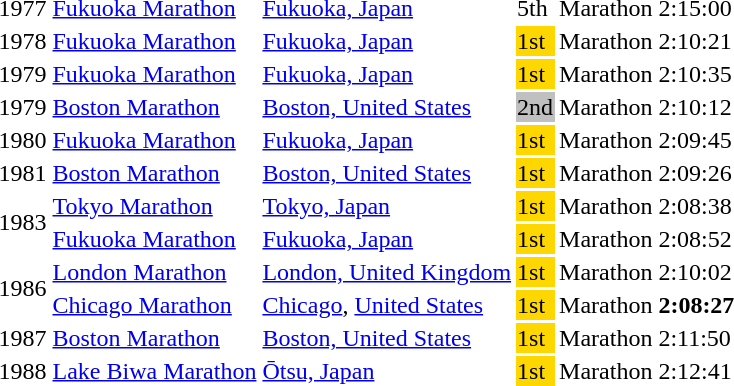<table>
<tr>
<td>1977</td>
<td><a href='#'>Fukuoka Marathon</a></td>
<td><a href='#'>Fukuoka, Japan</a></td>
<td>5th</td>
<td>Marathon</td>
<td>2:15:00</td>
</tr>
<tr>
<td>1978</td>
<td><a href='#'>Fukuoka Marathon</a></td>
<td><a href='#'>Fukuoka, Japan</a></td>
<td bgcolor="gold">1st</td>
<td>Marathon</td>
<td>2:10:21</td>
</tr>
<tr>
<td>1979</td>
<td><a href='#'>Fukuoka Marathon</a></td>
<td><a href='#'>Fukuoka, Japan</a></td>
<td bgcolor="gold">1st</td>
<td>Marathon</td>
<td>2:10:35</td>
</tr>
<tr>
<td>1979</td>
<td><a href='#'>Boston Marathon</a></td>
<td><a href='#'>Boston, United States</a></td>
<td bgcolor= "silver">2nd</td>
<td>Marathon</td>
<td>2:10:12</td>
</tr>
<tr>
<td>1980</td>
<td><a href='#'>Fukuoka Marathon</a></td>
<td><a href='#'>Fukuoka, Japan</a></td>
<td bgcolor="gold">1st</td>
<td>Marathon</td>
<td>2:09:45</td>
</tr>
<tr>
<td>1981</td>
<td><a href='#'>Boston Marathon</a></td>
<td><a href='#'>Boston, United States</a></td>
<td bgcolor="gold">1st</td>
<td>Marathon</td>
<td>2:09:26</td>
</tr>
<tr>
<td rowspan=2>1983</td>
<td><a href='#'>Tokyo Marathon</a></td>
<td><a href='#'>Tokyo, Japan</a></td>
<td bgcolor="gold">1st</td>
<td>Marathon</td>
<td>2:08:38</td>
</tr>
<tr>
<td><a href='#'>Fukuoka Marathon</a></td>
<td><a href='#'>Fukuoka, Japan</a></td>
<td bgcolor="gold">1st</td>
<td>Marathon</td>
<td>2:08:52</td>
</tr>
<tr>
<td rowspan=2>1986</td>
<td><a href='#'>London Marathon</a></td>
<td><a href='#'>London, United Kingdom</a></td>
<td bgcolor="gold">1st</td>
<td>Marathon</td>
<td>2:10:02</td>
</tr>
<tr>
<td><a href='#'>Chicago Marathon</a></td>
<td><a href='#'>Chicago</a>, <a href='#'>United States</a></td>
<td bgcolor="gold">1st</td>
<td>Marathon</td>
<td><strong>2:08:27</strong></td>
</tr>
<tr>
<td>1987</td>
<td><a href='#'>Boston Marathon</a></td>
<td><a href='#'>Boston, United States</a></td>
<td bgcolor="gold">1st</td>
<td>Marathon</td>
<td>2:11:50</td>
</tr>
<tr>
<td>1988</td>
<td><a href='#'>Lake Biwa Marathon</a></td>
<td><a href='#'>Ōtsu, Japan</a></td>
<td bgcolor="gold">1st</td>
<td>Marathon</td>
<td>2:12:41</td>
</tr>
</table>
